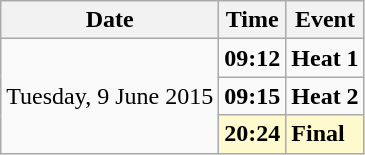<table class="wikitable">
<tr>
<th>Date</th>
<th>Time</th>
<th>Event</th>
</tr>
<tr>
<td rowspan="3">Tuesday, 9 June 2015</td>
<td><strong>09:12</strong></td>
<td><strong>Heat 1</strong></td>
</tr>
<tr>
<td><strong>09:15</strong></td>
<td><strong>Heat 2</strong></td>
</tr>
<tr style="background-color:lemonchiffon;">
<td><strong>20:24</strong></td>
<td><strong>Final</strong></td>
</tr>
</table>
